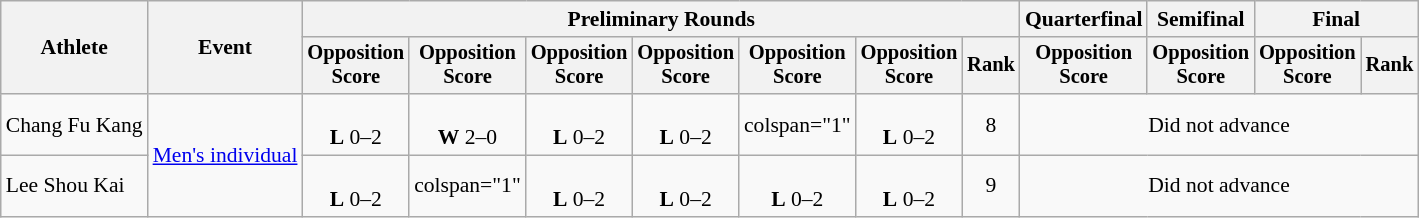<table class="wikitable" style="font-size:90%;text-align:center">
<tr>
<th rowspan="2">Athlete</th>
<th rowspan="2">Event</th>
<th colspan="7">Preliminary Rounds</th>
<th>Quarterfinal</th>
<th>Semifinal</th>
<th colspan="2">Final</th>
</tr>
<tr style="font-size:95%">
<th>Opposition<br>Score</th>
<th>Opposition<br>Score</th>
<th>Opposition<br>Score</th>
<th>Opposition<br>Score</th>
<th>Opposition<br>Score</th>
<th>Opposition<br>Score</th>
<th>Rank</th>
<th>Opposition<br>Score</th>
<th>Opposition<br>Score</th>
<th>Opposition<br>Score</th>
<th>Rank</th>
</tr>
<tr>
<td align="left">Chang Fu Kang</td>
<td rowspan="2" align="left"><a href='#'>Men's individual</a></td>
<td><br><strong>L</strong> 0–2</td>
<td><br><strong>W</strong> 2–0</td>
<td><br><strong>L</strong> 0–2</td>
<td><br><strong>L</strong> 0–2</td>
<td>colspan="1" </td>
<td><br><strong>L</strong> 0–2</td>
<td>8</td>
<td colspan="4">Did not advance</td>
</tr>
<tr>
<td align="left">Lee Shou Kai</td>
<td><br><strong>L</strong> 0–2</td>
<td>colspan="1" </td>
<td><br><strong>L</strong> 0–2</td>
<td><br><strong>L</strong> 0–2</td>
<td><br><strong>L</strong> 0–2</td>
<td><br><strong>L</strong> 0–2</td>
<td>9</td>
<td colspan="4">Did not advance</td>
</tr>
</table>
